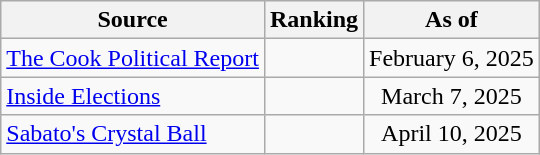<table class="wikitable" style="text-align:center">
<tr>
<th>Source</th>
<th>Ranking</th>
<th>As of</th>
</tr>
<tr>
<td align=left><a href='#'>The Cook Political Report</a></td>
<td></td>
<td>February 6, 2025</td>
</tr>
<tr>
<td align=left><a href='#'>Inside Elections</a></td>
<td></td>
<td>March 7, 2025</td>
</tr>
<tr>
<td align=left><a href='#'>Sabato's Crystal Ball</a></td>
<td></td>
<td>April 10, 2025</td>
</tr>
</table>
